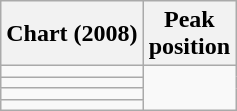<table class="wikitable sortable">
<tr>
<th>Chart (2008)</th>
<th>Peak <br> position</th>
</tr>
<tr>
<td></td>
</tr>
<tr>
<td></td>
</tr>
<tr>
<td></td>
</tr>
<tr>
<td></td>
</tr>
</table>
